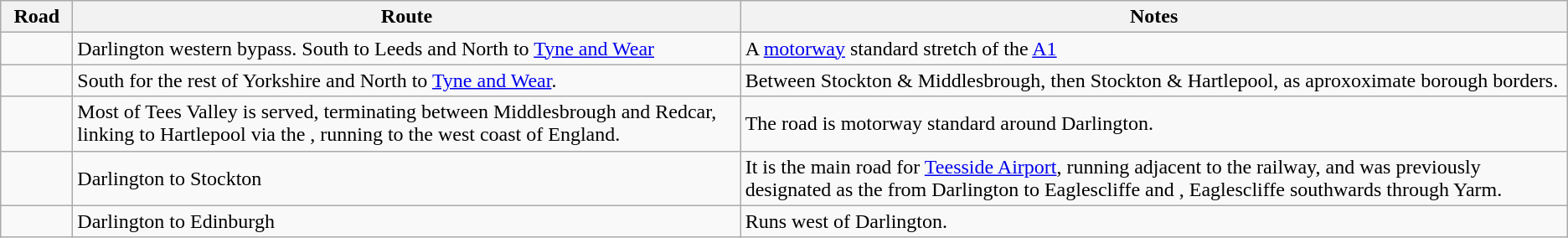<table class="wikitable">
<tr>
<th width=50px>Road</th>
<th>Route</th>
<th>Notes</th>
</tr>
<tr>
<td></td>
<td>Darlington western bypass. South to Leeds and North to <a href='#'>Tyne and Wear</a></td>
<td>A <a href='#'>motorway</a> standard stretch of the <a href='#'>A1</a></td>
</tr>
<tr>
<td></td>
<td>South for the rest of Yorkshire and North to <a href='#'>Tyne and Wear</a>.</td>
<td>Between Stockton & Middlesbrough, then Stockton & Hartlepool, as aproxoximate borough borders.</td>
</tr>
<tr>
<td></td>
<td>Most of Tees Valley is served, terminating between Middlesbrough and Redcar, linking to Hartlepool via the , running to the west coast of England.</td>
<td>The road is motorway standard around Darlington.</td>
</tr>
<tr>
<td></td>
<td>Darlington to Stockton</td>
<td>It is the main road for <a href='#'>Teesside Airport</a>, running adjacent to the railway, and was previously designated as the  from Darlington to Eaglescliffe and , Eaglescliffe southwards through Yarm.</td>
</tr>
<tr>
<td></td>
<td>Darlington to Edinburgh</td>
<td>Runs west of Darlington.</td>
</tr>
</table>
